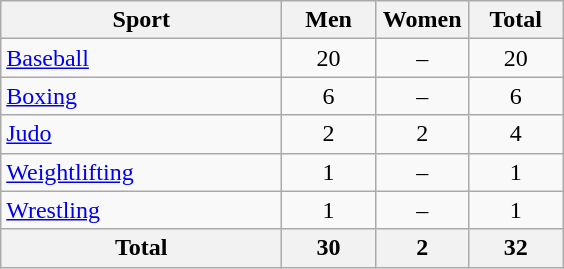<table class="wikitable sortable" style="text-align:center;">
<tr>
<th width=180>Sport</th>
<th width=55>Men</th>
<th width=55>Women</th>
<th width=55>Total</th>
</tr>
<tr>
<td align=left><a href='#'>Baseball</a></td>
<td>20</td>
<td>–</td>
<td>20</td>
</tr>
<tr>
<td align=left><a href='#'>Boxing</a></td>
<td>6</td>
<td>–</td>
<td>6</td>
</tr>
<tr>
<td align=left><a href='#'>Judo</a></td>
<td>2</td>
<td>2</td>
<td>4</td>
</tr>
<tr>
<td align=left><a href='#'>Weightlifting</a></td>
<td>1</td>
<td>–</td>
<td>1</td>
</tr>
<tr>
<td align=left><a href='#'>Wrestling</a></td>
<td>1</td>
<td>–</td>
<td>1</td>
</tr>
<tr>
<th>Total</th>
<th>30</th>
<th>2</th>
<th>32</th>
</tr>
</table>
